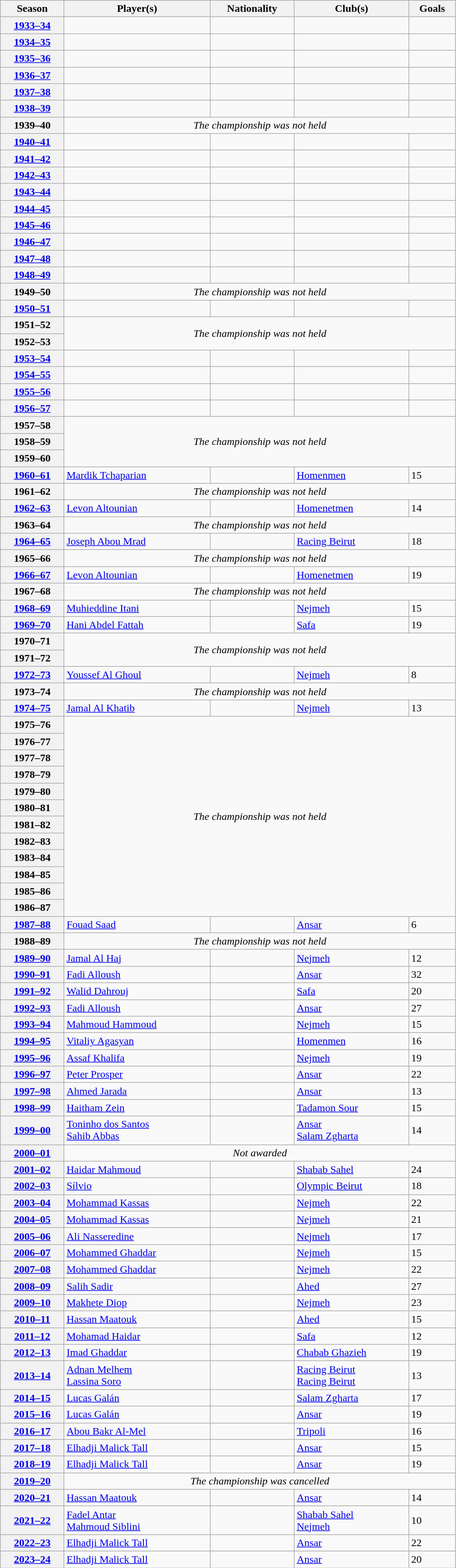<table class="wikitable sortable" width="55%">
<tr>
<th>Season</th>
<th>Player(s)</th>
<th>Nationality</th>
<th>Club(s)</th>
<th>Goals</th>
</tr>
<tr>
<th style="text-align:center"><a href='#'>1933–34</a></th>
<td></td>
<td></td>
<td></td>
<td></td>
</tr>
<tr>
<th style="text-align:center"><a href='#'>1934–35</a></th>
<td></td>
<td></td>
<td></td>
<td></td>
</tr>
<tr>
<th style="text-align:center"><a href='#'>1935–36</a></th>
<td></td>
<td></td>
<td></td>
<td></td>
</tr>
<tr>
<th style="text-align:center"><a href='#'>1936–37</a></th>
<td></td>
<td></td>
<td></td>
<td></td>
</tr>
<tr>
<th style="text-align:center"><a href='#'>1937–38</a></th>
<td></td>
<td></td>
<td></td>
<td></td>
</tr>
<tr>
<th style="text-align:center"><a href='#'>1938–39</a></th>
<td></td>
<td></td>
<td></td>
<td></td>
</tr>
<tr align="center">
<th>1939–40</th>
<td colspan="4"><em>The championship was not held</em></td>
</tr>
<tr>
<th style="text-align:center"><a href='#'>1940–41</a></th>
<td></td>
<td></td>
<td></td>
<td></td>
</tr>
<tr>
<th style="text-align:center"><a href='#'>1941–42</a></th>
<td></td>
<td></td>
<td></td>
<td></td>
</tr>
<tr>
<th style="text-align:center"><a href='#'>1942–43</a></th>
<td></td>
<td></td>
<td></td>
<td></td>
</tr>
<tr>
<th style="text-align:center"><a href='#'>1943–44</a></th>
<td></td>
<td></td>
<td></td>
<td></td>
</tr>
<tr>
<th style="text-align:center"><a href='#'>1944–45</a></th>
<td></td>
<td></td>
<td></td>
<td></td>
</tr>
<tr>
<th style="text-align:center"><a href='#'>1945–46</a></th>
<td></td>
<td></td>
<td></td>
<td></td>
</tr>
<tr>
<th style="text-align:center"><a href='#'>1946–47</a></th>
<td></td>
<td></td>
<td></td>
<td></td>
</tr>
<tr>
<th style="text-align:center"><a href='#'>1947–48</a></th>
<td></td>
<td></td>
<td></td>
<td></td>
</tr>
<tr>
<th style="text-align:center"><a href='#'>1948–49</a></th>
<td></td>
<td></td>
<td></td>
<td></td>
</tr>
<tr align="center">
<th>1949–50</th>
<td colspan="4"><em>The championship was not held</em></td>
</tr>
<tr>
<th style="text-align:center"><a href='#'>1950–51</a></th>
<td></td>
<td></td>
<td></td>
<td></td>
</tr>
<tr align="center">
<th>1951–52</th>
<td colspan="4" rowspan="2"><em>The championship was not held</em></td>
</tr>
<tr align="center">
<th>1952–53</th>
</tr>
<tr>
<th style="text-align:center"><a href='#'>1953–54</a></th>
<td></td>
<td></td>
<td></td>
<td></td>
</tr>
<tr>
<th style="text-align:center"><a href='#'>1954–55</a></th>
<td></td>
<td></td>
<td></td>
<td></td>
</tr>
<tr>
<th style="text-align:center"><a href='#'>1955–56</a></th>
<td></td>
<td></td>
<td></td>
<td></td>
</tr>
<tr>
<th style="text-align:center"><a href='#'>1956–57</a></th>
<td></td>
<td></td>
<td></td>
<td></td>
</tr>
<tr align="center">
<th>1957–58</th>
<td colspan="4" rowspan="3"><em>The championship was not held</em></td>
</tr>
<tr align="center">
<th>1958–59</th>
</tr>
<tr align="center">
<th>1959–60</th>
</tr>
<tr>
<th style="text-align:center"><a href='#'>1960–61</a></th>
<td><a href='#'>Mardik Tchaparian</a></td>
<td></td>
<td><a href='#'>Homenmen</a></td>
<td>15</td>
</tr>
<tr align="center">
<th>1961–62</th>
<td colspan="4"><em>The championship was not held</em></td>
</tr>
<tr>
<th style="text-align:center"><a href='#'>1962–63</a></th>
<td><a href='#'>Levon Altounian</a></td>
<td></td>
<td><a href='#'>Homenetmen</a></td>
<td>14</td>
</tr>
<tr align="center">
<th>1963–64</th>
<td colspan="4"><em>The championship was not held</em></td>
</tr>
<tr>
<th style="text-align:center"><a href='#'>1964–65</a></th>
<td><a href='#'>Joseph Abou Mrad</a></td>
<td></td>
<td><a href='#'>Racing Beirut</a></td>
<td>18</td>
</tr>
<tr align="center">
<th>1965–66</th>
<td colspan="4"><em>The championship was not held</em></td>
</tr>
<tr>
<th style="text-align:center"><a href='#'>1966–67</a></th>
<td><a href='#'>Levon Altounian</a></td>
<td></td>
<td><a href='#'>Homenetmen</a></td>
<td>19</td>
</tr>
<tr align="center">
<th>1967–68</th>
<td colspan="4"><em>The championship was not held</em></td>
</tr>
<tr>
<th style="text-align:center"><a href='#'>1968–69</a></th>
<td><a href='#'>Muhieddine Itani</a></td>
<td></td>
<td><a href='#'>Nejmeh</a></td>
<td>15</td>
</tr>
<tr>
<th style="text-align:center"><a href='#'>1969–70</a></th>
<td><a href='#'>Hani Abdel Fattah</a></td>
<td></td>
<td><a href='#'>Safa</a></td>
<td>19</td>
</tr>
<tr align="center">
<th>1970–71</th>
<td colspan="4" rowspan="2"><em>The championship was not held</em></td>
</tr>
<tr align="center">
<th>1971–72</th>
</tr>
<tr>
<th style="text-align:center"><a href='#'>1972–73</a></th>
<td><a href='#'>Youssef Al Ghoul</a></td>
<td></td>
<td><a href='#'>Nejmeh</a></td>
<td>8</td>
</tr>
<tr align="center">
<th>1973–74</th>
<td colspan="4"><em>The championship was not held</em></td>
</tr>
<tr>
<th style="text-align:center"><a href='#'>1974–75</a></th>
<td><a href='#'>Jamal Al Khatib</a></td>
<td></td>
<td><a href='#'>Nejmeh</a></td>
<td>13</td>
</tr>
<tr align="center">
<th>1975–76</th>
<td colspan="4" rowspan="12"><em>The championship was not held</em></td>
</tr>
<tr align="center">
<th>1976–77</th>
</tr>
<tr align="center">
<th>1977–78</th>
</tr>
<tr align="center">
<th>1978–79</th>
</tr>
<tr align="center">
<th>1979–80</th>
</tr>
<tr align="center">
<th>1980–81</th>
</tr>
<tr align="center">
<th>1981–82</th>
</tr>
<tr align="center">
<th>1982–83</th>
</tr>
<tr align="center">
<th>1983–84</th>
</tr>
<tr align="center">
<th>1984–85</th>
</tr>
<tr align="center">
<th>1985–86</th>
</tr>
<tr align="center">
<th>1986–87</th>
</tr>
<tr>
<th style="text-align:center"><a href='#'>1987–88</a></th>
<td><a href='#'>Fouad Saad</a></td>
<td></td>
<td><a href='#'>Ansar</a></td>
<td>6</td>
</tr>
<tr align="center">
<th style="text-align:center">1988–89</th>
<td colspan="4"><em>The championship was not held</em></td>
</tr>
<tr>
<th style="text-align:center"><a href='#'>1989–90</a></th>
<td><a href='#'>Jamal Al Haj</a></td>
<td></td>
<td><a href='#'>Nejmeh</a></td>
<td>12</td>
</tr>
<tr>
<th style="text-align:center"><a href='#'>1990–91</a></th>
<td><a href='#'>Fadi Alloush</a></td>
<td></td>
<td><a href='#'>Ansar</a></td>
<td>32</td>
</tr>
<tr>
<th style="text-align:center"><a href='#'>1991–92</a></th>
<td><a href='#'>Walid Dahrouj</a></td>
<td></td>
<td><a href='#'>Safa</a></td>
<td>20</td>
</tr>
<tr>
<th style="text-align:center"><a href='#'>1992–93</a></th>
<td><a href='#'>Fadi Alloush</a></td>
<td></td>
<td><a href='#'>Ansar</a></td>
<td>27</td>
</tr>
<tr>
<th style="text-align:center"><a href='#'>1993–94</a></th>
<td><a href='#'>Mahmoud Hammoud</a></td>
<td></td>
<td><a href='#'>Nejmeh</a></td>
<td>15</td>
</tr>
<tr>
<th style="text-align:center"><a href='#'>1994–95</a></th>
<td><a href='#'>Vitaliy Agasyan</a></td>
<td></td>
<td><a href='#'>Homenmen</a></td>
<td>16</td>
</tr>
<tr>
<th style="text-align:center"><a href='#'>1995–96</a></th>
<td><a href='#'>Assaf Khalifa</a></td>
<td></td>
<td><a href='#'>Nejmeh</a></td>
<td>19</td>
</tr>
<tr>
<th style="text-align:center"><a href='#'>1996–97</a></th>
<td><a href='#'>Peter Prosper</a></td>
<td></td>
<td><a href='#'>Ansar</a></td>
<td>22</td>
</tr>
<tr>
<th style="text-align:center"><a href='#'>1997–98</a></th>
<td><a href='#'>Ahmed Jarada</a></td>
<td></td>
<td><a href='#'>Ansar</a></td>
<td>13</td>
</tr>
<tr>
<th style="text-align:center"><a href='#'>1998–99</a></th>
<td><a href='#'>Haitham Zein</a></td>
<td></td>
<td><a href='#'>Tadamon Sour</a></td>
<td>15</td>
</tr>
<tr>
<th style="text-align:center"><a href='#'>1999–00</a></th>
<td><a href='#'>Toninho dos Santos</a><br><a href='#'>Sahib Abbas</a></td>
<td><br></td>
<td><a href='#'>Ansar</a><br><a href='#'>Salam Zgharta</a></td>
<td>14</td>
</tr>
<tr align="center">
<th><a href='#'>2000–01</a></th>
<td colspan="4"><em>Not awarded</em></td>
</tr>
<tr>
<th style="text-align:center"><a href='#'>2001–02</a></th>
<td><a href='#'>Haidar Mahmoud</a></td>
<td></td>
<td><a href='#'>Shabab Sahel</a></td>
<td>24</td>
</tr>
<tr>
<th style="text-align:center"><a href='#'>2002–03</a></th>
<td><a href='#'>Sílvio</a></td>
<td></td>
<td><a href='#'>Olympic Beirut</a></td>
<td>18</td>
</tr>
<tr>
<th style="text-align:center"><a href='#'>2003–04</a></th>
<td><a href='#'>Mohammad Kassas</a></td>
<td></td>
<td><a href='#'>Nejmeh</a></td>
<td>22</td>
</tr>
<tr>
<th style="text-align:center"><a href='#'>2004–05</a></th>
<td><a href='#'>Mohammad Kassas</a></td>
<td></td>
<td><a href='#'>Nejmeh</a></td>
<td>21</td>
</tr>
<tr>
<th style="text-align:center"><a href='#'>2005–06</a></th>
<td><a href='#'>Ali Nasseredine</a></td>
<td></td>
<td><a href='#'>Nejmeh</a></td>
<td>17</td>
</tr>
<tr>
<th style="text-align:center"><a href='#'>2006–07</a></th>
<td><a href='#'>Mohammed Ghaddar</a></td>
<td></td>
<td><a href='#'>Nejmeh</a></td>
<td>15</td>
</tr>
<tr>
<th style="text-align:center"><a href='#'>2007–08</a></th>
<td><a href='#'>Mohammed Ghaddar</a></td>
<td></td>
<td><a href='#'>Nejmeh</a></td>
<td>22</td>
</tr>
<tr>
<th style="text-align:center"><a href='#'>2008–09</a></th>
<td><a href='#'>Salih Sadir</a></td>
<td></td>
<td><a href='#'>Ahed</a></td>
<td>27</td>
</tr>
<tr>
<th style="text-align:center"><a href='#'>2009–10</a></th>
<td><a href='#'>Makhete Diop</a></td>
<td></td>
<td><a href='#'>Nejmeh</a></td>
<td>23</td>
</tr>
<tr>
<th style="text-align:center"><a href='#'>2010–11</a></th>
<td><a href='#'>Hassan Maatouk</a></td>
<td></td>
<td><a href='#'>Ahed</a></td>
<td>15</td>
</tr>
<tr>
<th style="text-align:center"><a href='#'>2011–12</a></th>
<td><a href='#'>Mohamad Haidar</a></td>
<td></td>
<td><a href='#'>Safa</a></td>
<td>12</td>
</tr>
<tr>
<th style="text-align:center"><a href='#'>2012–13</a></th>
<td><a href='#'>Imad Ghaddar</a></td>
<td></td>
<td><a href='#'>Chabab Ghazieh</a></td>
<td>19</td>
</tr>
<tr>
<th style="text-align:center"><a href='#'>2013–14</a></th>
<td><a href='#'>Adnan Melhem</a><br><a href='#'>Lassina Soro</a></td>
<td><br></td>
<td><a href='#'>Racing Beirut</a><br><a href='#'>Racing Beirut</a></td>
<td>13</td>
</tr>
<tr>
<th style="text-align:center"><a href='#'>2014–15</a></th>
<td><a href='#'>Lucas Galán</a></td>
<td></td>
<td><a href='#'>Salam Zgharta</a></td>
<td>17</td>
</tr>
<tr>
<th style="text-align:center"><a href='#'>2015–16</a></th>
<td><a href='#'>Lucas Galán</a></td>
<td></td>
<td><a href='#'>Ansar</a></td>
<td>19</td>
</tr>
<tr>
<th style="text-align:center"><a href='#'>2016–17</a></th>
<td><a href='#'>Abou Bakr Al-Mel</a></td>
<td></td>
<td><a href='#'>Tripoli</a></td>
<td>16</td>
</tr>
<tr>
<th style="text-align:center"><a href='#'>2017–18</a></th>
<td><a href='#'>Elhadji Malick Tall</a></td>
<td></td>
<td><a href='#'>Ansar</a></td>
<td>15</td>
</tr>
<tr>
<th style="text-align:center"><a href='#'>2018–19</a></th>
<td><a href='#'>Elhadji Malick Tall</a></td>
<td></td>
<td><a href='#'>Ansar</a></td>
<td>19</td>
</tr>
<tr align="center">
<th style="text-align:center"><a href='#'>2019–20</a></th>
<td colspan="4"><em>The championship was cancelled</em></td>
</tr>
<tr>
<th style="text-align:center"><a href='#'>2020–21</a></th>
<td><a href='#'>Hassan Maatouk</a></td>
<td></td>
<td><a href='#'>Ansar</a></td>
<td>14</td>
</tr>
<tr>
<th style="text-align:center"><a href='#'>2021–22</a></th>
<td><a href='#'>Fadel Antar</a><br><a href='#'>Mahmoud Siblini</a></td>
<td><br></td>
<td><a href='#'>Shabab Sahel</a><br><a href='#'>Nejmeh</a></td>
<td>10</td>
</tr>
<tr>
<th style="text-align:center"><a href='#'>2022–23</a></th>
<td><a href='#'>Elhadji Malick Tall</a></td>
<td></td>
<td><a href='#'>Ansar</a></td>
<td>22</td>
</tr>
<tr>
<th style="text-align:center"><a href='#'>2023–24</a></th>
<td><a href='#'>Elhadji Malick Tall</a></td>
<td></td>
<td><a href='#'>Ansar</a></td>
<td>20</td>
</tr>
</table>
